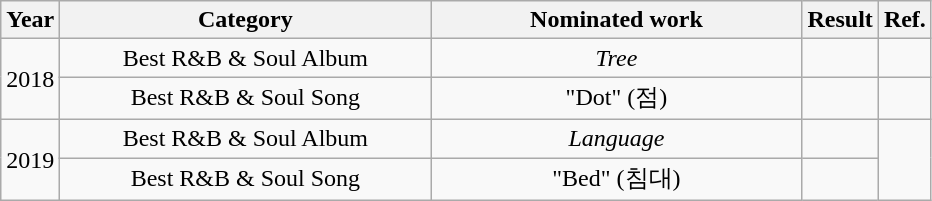<table class="wikitable" style="text-align:center;">
<tr>
<th>Year</th>
<th style="width:15em;">Category</th>
<th style="width:15em;">Nominated work</th>
<th>Result</th>
<th>Ref.</th>
</tr>
<tr>
<td rowspan="2">2018</td>
<td>Best R&B & Soul Album</td>
<td><em>Tree</em></td>
<td></td>
<td></td>
</tr>
<tr>
<td>Best R&B & Soul Song</td>
<td>"Dot" (점)</td>
<td></td>
<td></td>
</tr>
<tr>
<td rowspan="2">2019</td>
<td>Best R&B & Soul Album</td>
<td><em>Language</em></td>
<td></td>
<td rowspan="2"></td>
</tr>
<tr>
<td>Best R&B & Soul Song</td>
<td>"Bed" (침대)</td>
<td></td>
</tr>
</table>
